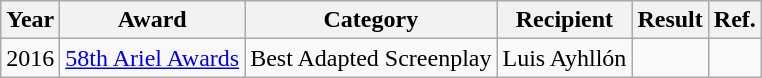<table class="wikitable">
<tr>
<th>Year</th>
<th>Award</th>
<th>Category</th>
<th>Recipient</th>
<th>Result</th>
<th>Ref.</th>
</tr>
<tr>
<td>2016</td>
<td><a href='#'>58th Ariel Awards</a></td>
<td>Best Adapted Screenplay</td>
<td>Luis Ayhllón</td>
<td></td>
<td></td>
</tr>
</table>
